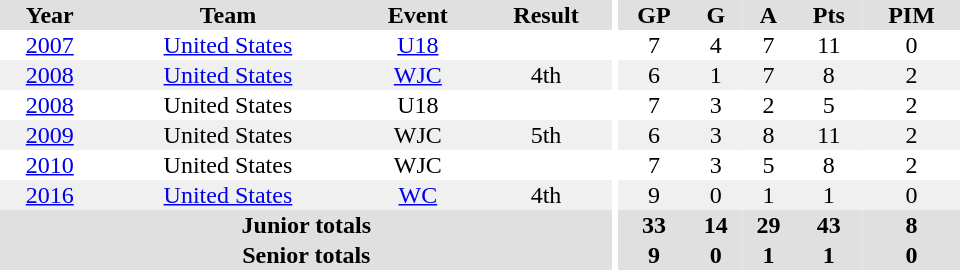<table border="0" cellpadding="1" cellspacing="0" ID="Table3" style="text-align:center; width:40em">
<tr ALIGN="center" bgcolor="#e0e0e0">
<th>Year</th>
<th>Team</th>
<th>Event</th>
<th>Result</th>
<th rowspan="99" bgcolor="#ffffff"></th>
<th>GP</th>
<th>G</th>
<th>A</th>
<th>Pts</th>
<th>PIM</th>
</tr>
<tr>
<td><a href='#'>2007</a></td>
<td><a href='#'>United States</a></td>
<td><a href='#'>U18</a></td>
<td></td>
<td>7</td>
<td>4</td>
<td>7</td>
<td>11</td>
<td>0</td>
</tr>
<tr bgcolor="#f0f0f0">
<td><a href='#'>2008</a></td>
<td><a href='#'>United States</a></td>
<td><a href='#'>WJC</a></td>
<td>4th</td>
<td>6</td>
<td>1</td>
<td>7</td>
<td>8</td>
<td>2</td>
</tr>
<tr>
<td><a href='#'>2008</a></td>
<td>United States</td>
<td>U18</td>
<td></td>
<td>7</td>
<td>3</td>
<td>2</td>
<td>5</td>
<td>2</td>
</tr>
<tr bgcolor="#f0f0f0">
<td><a href='#'>2009</a></td>
<td>United States</td>
<td>WJC</td>
<td>5th</td>
<td>6</td>
<td>3</td>
<td>8</td>
<td>11</td>
<td>2</td>
</tr>
<tr>
<td><a href='#'>2010</a></td>
<td>United States</td>
<td>WJC</td>
<td></td>
<td>7</td>
<td>3</td>
<td>5</td>
<td>8</td>
<td>2</td>
</tr>
<tr bgcolor="#f0f0f0">
<td><a href='#'>2016</a></td>
<td><a href='#'>United States</a></td>
<td><a href='#'>WC</a></td>
<td>4th</td>
<td>9</td>
<td>0</td>
<td>1</td>
<td>1</td>
<td>0</td>
</tr>
<tr bgcolor="#e0e0e0">
<th colspan=4>Junior totals</th>
<th>33</th>
<th>14</th>
<th>29</th>
<th>43</th>
<th>8</th>
</tr>
<tr bgcolor="#e0e0e0">
<th colspan=4>Senior totals</th>
<th>9</th>
<th>0</th>
<th>1</th>
<th>1</th>
<th>0</th>
</tr>
</table>
